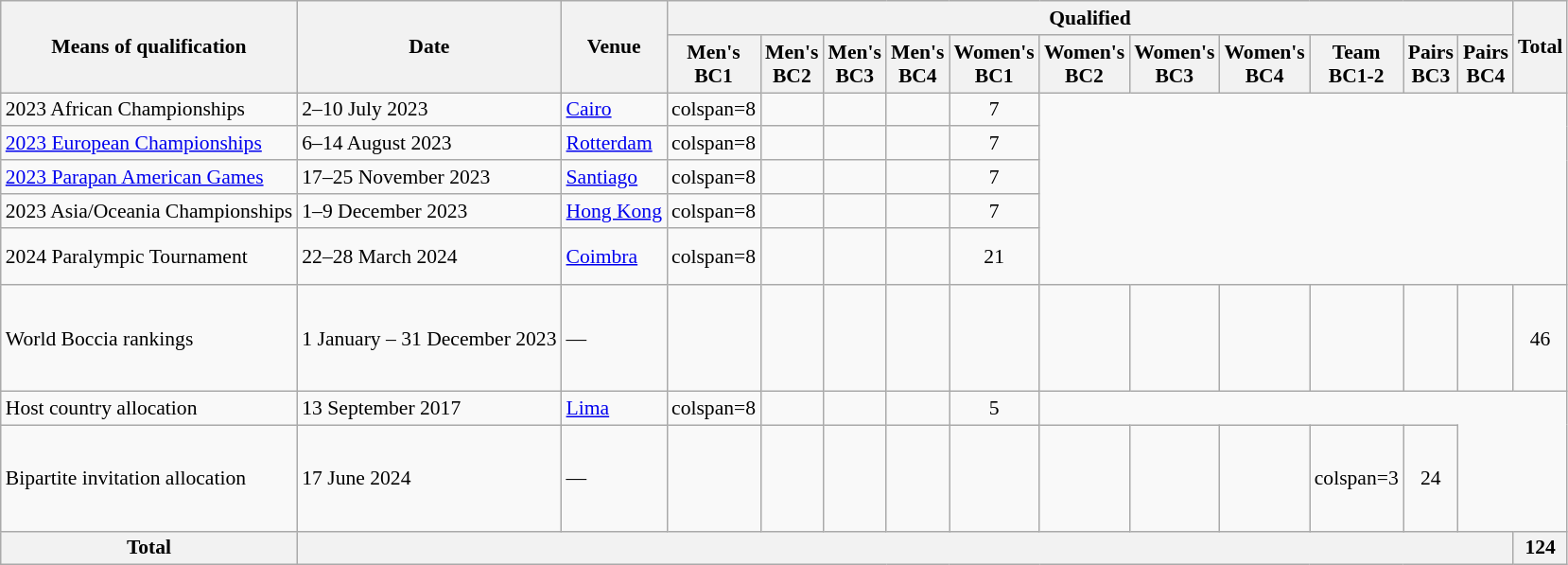<table class=wikitable style="font-size:90%">
<tr>
<th rowspan=2>Means of qualification</th>
<th rowspan=2>Date</th>
<th rowspan=2>Venue</th>
<th colspan=11>Qualified</th>
<th rowspan=2>Total</th>
</tr>
<tr>
<th>Men's<br>BC1</th>
<th>Men's<br>BC2</th>
<th>Men's<br>BC3</th>
<th>Men's<br>BC4</th>
<th>Women's<br>BC1</th>
<th>Women's<br>BC2</th>
<th>Women's<br>BC3</th>
<th>Women's<br>BC4</th>
<th>Team<br>BC1-2</th>
<th>Pairs<br>BC3</th>
<th>Pairs<br>BC4</th>
</tr>
<tr>
<td>2023 African Championships</td>
<td>2–10 July 2023</td>
<td> <a href='#'>Cairo</a></td>
<td>colspan=8 </td>
<td></td>
<td></td>
<td></td>
<td align=center>7</td>
</tr>
<tr>
<td><a href='#'>2023 European Championships</a></td>
<td>6–14 August 2023</td>
<td> <a href='#'>Rotterdam</a></td>
<td>colspan=8 </td>
<td></td>
<td></td>
<td></td>
<td align=center>7</td>
</tr>
<tr>
<td><a href='#'>2023 Parapan American Games</a></td>
<td>17–25 November 2023</td>
<td> <a href='#'>Santiago</a></td>
<td>colspan=8 </td>
<td></td>
<td></td>
<td></td>
<td align="center">7</td>
</tr>
<tr>
<td>2023 Asia/Oceania Championships</td>
<td>1–9 December 2023</td>
<td> <a href='#'>Hong Kong</a></td>
<td>colspan=8 </td>
<td></td>
<td></td>
<td></td>
<td align=center>7</td>
</tr>
<tr>
<td>2024 Paralympic Tournament</td>
<td>22–28 March 2024</td>
<td> <a href='#'>Coimbra</a></td>
<td>colspan=8 </td>
<td><br><br></td>
<td><br><br></td>
<td><br><br></td>
<td align=center>21</td>
</tr>
<tr>
<td>World Boccia rankings</td>
<td>1 January – 31 December 2023</td>
<td>—</td>
<td><br></td>
<td><br></td>
<td><br></td>
<td><br></td>
<td><br></td>
<td><br></td>
<td><br></td>
<td><br></td>
<td><br><br><br> </td>
<td><br><br><br> </td>
<td><br><br><br> <br> </td>
<td align=center>46</td>
</tr>
<tr>
<td>Host country allocation</td>
<td>13 September 2017</td>
<td> <a href='#'>Lima</a></td>
<td>colspan=8 </td>
<td></td>
<td></td>
<td></td>
<td align=center>5</td>
</tr>
<tr>
<td>Bipartite invitation allocation</td>
<td>17 June 2024</td>
<td>—</td>
<td align=center><br><br><br></td>
<td align=center><br><br><br><br></td>
<td align="center"><br></td>
<td align=center><br></td>
<td align=center><br><br><br></td>
<td align=center><br><br></td>
<td align=center><br></td>
<td align=center><br></td>
<td>colspan=3 </td>
<td align=center>24</td>
</tr>
<tr>
<th>Total</th>
<th colspan=13></th>
<th align=center>124</th>
</tr>
</table>
